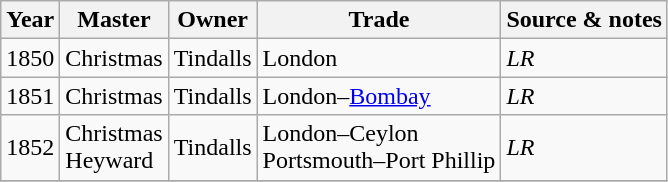<table class=" wikitable">
<tr>
<th>Year</th>
<th>Master</th>
<th>Owner</th>
<th>Trade</th>
<th>Source & notes</th>
</tr>
<tr>
<td>1850</td>
<td>Christmas</td>
<td>Tindalls</td>
<td>London</td>
<td><em>LR</em></td>
</tr>
<tr>
<td>1851</td>
<td>Christmas</td>
<td>Tindalls</td>
<td>London–<a href='#'>Bombay</a></td>
<td><em>LR</em></td>
</tr>
<tr>
<td>1852</td>
<td>Christmas<br>Heyward</td>
<td>Tindalls</td>
<td>London–Ceylon<br>Portsmouth–Port Phillip</td>
<td><em>LR</em></td>
</tr>
<tr>
</tr>
</table>
